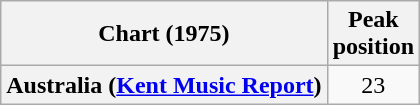<table class="wikitable plainrowheaders" style="text-align:center">
<tr>
<th>Chart (1975)</th>
<th>Peak<br>position</th>
</tr>
<tr>
<th scope="row">Australia (<a href='#'>Kent Music Report</a>)</th>
<td>23</td>
</tr>
</table>
